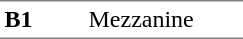<table border=0 cellspacing=0 cellpadding=3>
<tr>
<td style="border-bottom:solid 1px gray;border-top:solid 1px gray;" width=50 valign=top><strong>B1</strong></td>
<td style="border-top:solid 1px gray;border-bottom:solid 1px gray;" width=100 valign=top>Mezzanine</td>
</tr>
</table>
